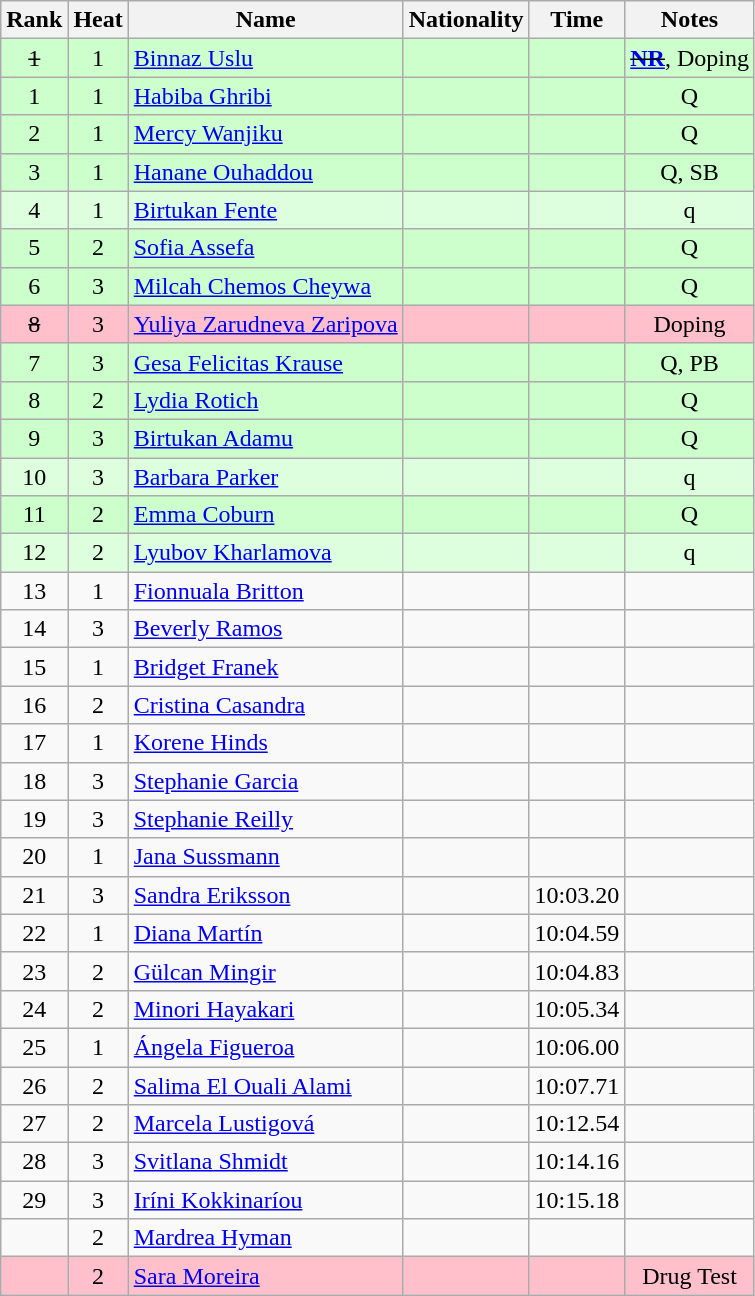<table class="wikitable sortable" style="text-align:center">
<tr>
<th>Rank</th>
<th>Heat</th>
<th>Name</th>
<th>Nationality</th>
<th>Time</th>
<th>Notes</th>
</tr>
<tr bgcolor=ccffcc>
<td><s>1 </s></td>
<td>1</td>
<td align=left><a href='#'>Binnaz Uslu</a></td>
<td align=left></td>
<td><s> </s></td>
<td><s><strong><a href='#'>NR</a></strong></s>,  Doping</td>
</tr>
<tr bgcolor=ccffcc>
<td>1</td>
<td>1</td>
<td align=left><a href='#'>Habiba Ghribi</a></td>
<td align=left></td>
<td></td>
<td>Q</td>
</tr>
<tr bgcolor=ccffcc>
<td>2</td>
<td>1</td>
<td align=left><a href='#'>Mercy Wanjiku</a></td>
<td align=left></td>
<td></td>
<td>Q</td>
</tr>
<tr bgcolor=ccffcc>
<td>3</td>
<td>1</td>
<td align=left><a href='#'>Hanane Ouhaddou</a></td>
<td align=left></td>
<td></td>
<td>Q, SB</td>
</tr>
<tr bgcolor=ddffdd>
<td>4</td>
<td>1</td>
<td align=left><a href='#'>Birtukan Fente</a></td>
<td align=left></td>
<td></td>
<td>q</td>
</tr>
<tr bgcolor=ccffcc>
<td>5</td>
<td>2</td>
<td align=left><a href='#'>Sofia Assefa</a></td>
<td align=left></td>
<td></td>
<td>Q</td>
</tr>
<tr bgcolor=ccffcc>
<td>6</td>
<td>3</td>
<td align=left><a href='#'>Milcah Chemos Cheywa</a></td>
<td align=left></td>
<td></td>
<td>Q</td>
</tr>
<tr bgcolor=pink>
<td><s>8 </s></td>
<td>3</td>
<td align=left><a href='#'>Yuliya Zarudneva Zaripova</a></td>
<td align=left></td>
<td><s> </s></td>
<td>Doping</td>
</tr>
<tr bgcolor=ccffcc>
<td>7</td>
<td>3</td>
<td align=left><a href='#'>Gesa Felicitas Krause</a></td>
<td align=left></td>
<td></td>
<td>Q, PB</td>
</tr>
<tr bgcolor=ccffcc>
<td>8</td>
<td>2</td>
<td align=left><a href='#'>Lydia Rotich</a></td>
<td align=left></td>
<td></td>
<td>Q</td>
</tr>
<tr bgcolor=ccffcc>
<td>9</td>
<td>3</td>
<td align=left><a href='#'>Birtukan Adamu</a></td>
<td align=left></td>
<td></td>
<td>Q</td>
</tr>
<tr bgcolor=ddffdd>
<td>10</td>
<td>3</td>
<td align=left><a href='#'>Barbara Parker</a></td>
<td align=left></td>
<td></td>
<td>q</td>
</tr>
<tr bgcolor=ccffcc>
<td>11</td>
<td>2</td>
<td align=left><a href='#'>Emma Coburn</a></td>
<td align=left></td>
<td></td>
<td>Q</td>
</tr>
<tr bgcolor=ddffdd>
<td>12</td>
<td>2</td>
<td align=left><a href='#'>Lyubov Kharlamova</a></td>
<td align=left></td>
<td></td>
<td>q</td>
</tr>
<tr>
<td>13</td>
<td>1</td>
<td align=left><a href='#'>Fionnuala Britton</a></td>
<td align=left></td>
<td></td>
<td></td>
</tr>
<tr>
<td>14</td>
<td>3</td>
<td align=left><a href='#'>Beverly Ramos</a></td>
<td align=left></td>
<td></td>
<td></td>
</tr>
<tr>
<td>15</td>
<td>1</td>
<td align=left><a href='#'>Bridget Franek</a></td>
<td align=left></td>
<td></td>
<td></td>
</tr>
<tr>
<td>16</td>
<td>2</td>
<td align=left><a href='#'>Cristina Casandra</a></td>
<td align=left></td>
<td></td>
<td></td>
</tr>
<tr>
<td>17</td>
<td>1</td>
<td align=left><a href='#'>Korene Hinds</a></td>
<td align=left></td>
<td></td>
<td></td>
</tr>
<tr>
<td>18</td>
<td>3</td>
<td align=left><a href='#'>Stephanie Garcia</a></td>
<td align=left></td>
<td></td>
<td></td>
</tr>
<tr>
<td>19</td>
<td>3</td>
<td align=left><a href='#'>Stephanie Reilly</a></td>
<td align=left></td>
<td></td>
<td></td>
</tr>
<tr>
<td>20</td>
<td>1</td>
<td align=left><a href='#'>Jana Sussmann</a></td>
<td align=left></td>
<td></td>
<td></td>
</tr>
<tr>
<td>21</td>
<td>3</td>
<td align=left><a href='#'>Sandra Eriksson</a></td>
<td align=left></td>
<td>10:03.20</td>
<td></td>
</tr>
<tr>
<td>22</td>
<td>1</td>
<td align=left><a href='#'>Diana Martín</a></td>
<td align=left></td>
<td>10:04.59</td>
<td></td>
</tr>
<tr>
<td>23</td>
<td>2</td>
<td align=left><a href='#'>Gülcan Mingir</a></td>
<td align=left></td>
<td>10:04.83</td>
<td></td>
</tr>
<tr>
<td>24</td>
<td>2</td>
<td align=left><a href='#'>Minori Hayakari</a></td>
<td align=left></td>
<td>10:05.34</td>
<td></td>
</tr>
<tr>
<td>25</td>
<td>1</td>
<td align=left><a href='#'>Ángela Figueroa</a></td>
<td align=left></td>
<td>10:06.00</td>
<td></td>
</tr>
<tr>
<td>26</td>
<td>2</td>
<td align=left><a href='#'>Salima El Ouali Alami</a></td>
<td align=left></td>
<td>10:07.71</td>
<td></td>
</tr>
<tr>
<td>27</td>
<td>2</td>
<td align=left><a href='#'>Marcela Lustigová</a></td>
<td align=left></td>
<td>10:12.54</td>
<td></td>
</tr>
<tr>
<td>28</td>
<td>3</td>
<td align=left><a href='#'>Svitlana Shmidt</a></td>
<td align=left></td>
<td>10:14.16</td>
<td></td>
</tr>
<tr>
<td>29</td>
<td>3</td>
<td align=left><a href='#'>Iríni Kokkinaríou</a></td>
<td align=left></td>
<td>10:15.18</td>
<td></td>
</tr>
<tr>
<td></td>
<td>2</td>
<td align=left><a href='#'>Mardrea Hyman</a></td>
<td align=left></td>
<td></td>
<td></td>
</tr>
<tr style="background:pink;">
<td></td>
<td>2</td>
<td align=left><a href='#'>Sara Moreira</a></td>
<td align=left></td>
<td></td>
<td>Drug Test</td>
</tr>
</table>
